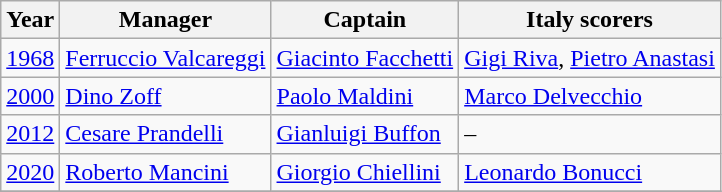<table class="wikitable">
<tr>
<th>Year</th>
<th>Manager</th>
<th>Captain</th>
<th>Italy scorers</th>
</tr>
<tr>
<td><a href='#'>1968</a></td>
<td><a href='#'>Ferruccio Valcareggi</a></td>
<td><a href='#'>Giacinto Facchetti</a></td>
<td><a href='#'>Gigi Riva</a>, <a href='#'>Pietro Anastasi</a></td>
</tr>
<tr>
<td><a href='#'>2000</a></td>
<td><a href='#'>Dino Zoff</a></td>
<td><a href='#'>Paolo Maldini</a></td>
<td><a href='#'>Marco Delvecchio</a></td>
</tr>
<tr>
<td><a href='#'>2012</a></td>
<td><a href='#'>Cesare Prandelli</a></td>
<td><a href='#'>Gianluigi Buffon</a></td>
<td>–</td>
</tr>
<tr>
<td><a href='#'>2020</a></td>
<td><a href='#'>Roberto Mancini</a></td>
<td><a href='#'>Giorgio Chiellini</a></td>
<td><a href='#'>Leonardo Bonucci</a></td>
</tr>
<tr>
</tr>
</table>
